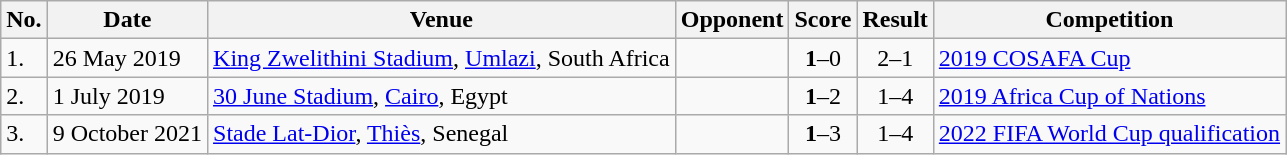<table class="wikitable" style="font-size:100%;">
<tr>
<th>No.</th>
<th>Date</th>
<th>Venue</th>
<th>Opponent</th>
<th>Score</th>
<th>Result</th>
<th>Competition</th>
</tr>
<tr>
<td>1.</td>
<td>26 May 2019</td>
<td><a href='#'>King Zwelithini Stadium</a>, <a href='#'>Umlazi</a>, South Africa</td>
<td></td>
<td align=center><strong>1</strong>–0</td>
<td align=center>2–1</td>
<td><a href='#'>2019 COSAFA Cup</a></td>
</tr>
<tr>
<td>2.</td>
<td>1 July 2019</td>
<td><a href='#'>30 June Stadium</a>, <a href='#'>Cairo</a>, Egypt</td>
<td></td>
<td align=center><strong>1</strong>–2</td>
<td align=center>1–4</td>
<td><a href='#'>2019 Africa Cup of Nations</a></td>
</tr>
<tr>
<td>3.</td>
<td>9 October 2021</td>
<td><a href='#'>Stade Lat-Dior</a>, <a href='#'>Thiès</a>, Senegal</td>
<td></td>
<td align=center><strong>1</strong>–3</td>
<td align=center>1–4</td>
<td><a href='#'>2022 FIFA World Cup qualification</a></td>
</tr>
</table>
